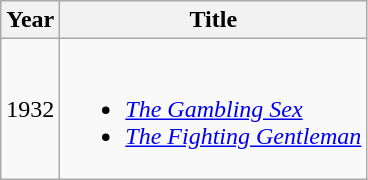<table class="wikitable sortable">
<tr>
<th>Year</th>
<th>Title</th>
</tr>
<tr>
<td>1932</td>
<td><br><ul><li><em><a href='#'>The Gambling Sex</a></em></li><li><em><a href='#'>The Fighting Gentleman</a></em></li></ul></td>
</tr>
</table>
